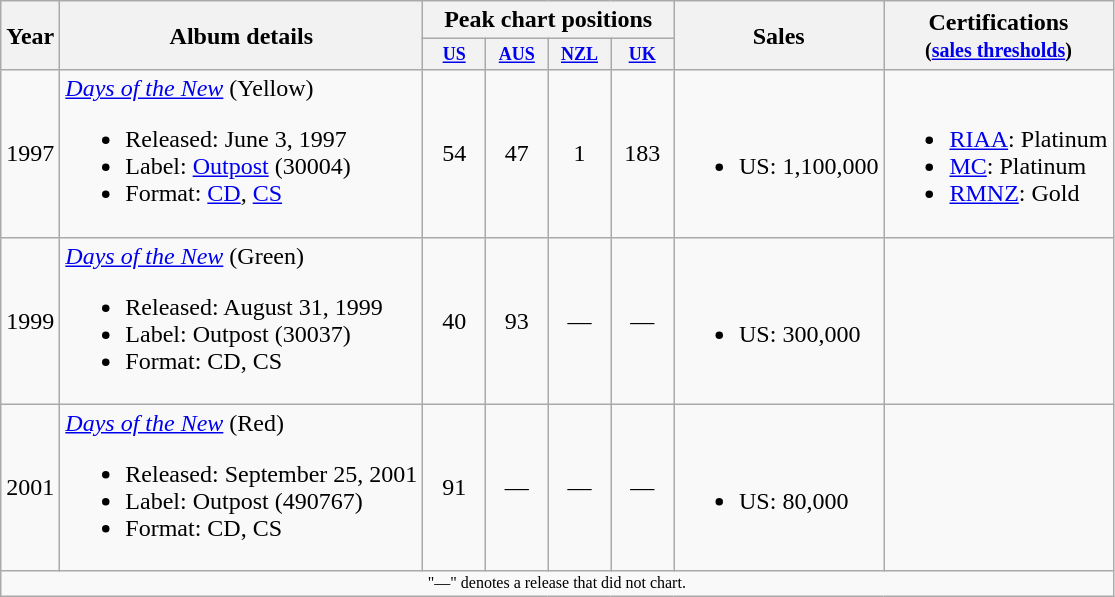<table class="wikitable">
<tr>
<th rowspan="2">Year</th>
<th rowspan="2">Album details</th>
<th colspan="4">Peak chart positions</th>
<th rowspan="2">Sales</th>
<th rowspan="2">Certifications<br><small>(<a href='#'>sales thresholds</a>)</small></th>
</tr>
<tr>
<th style="width:3em;font-size:75%"><a href='#'>US</a><br></th>
<th style="width:3em;font-size:75%;"><a href='#'>AUS</a><br></th>
<th style="width:3em;font-size:75%;"><a href='#'>NZL</a><br></th>
<th style="width:3em;font-size:75%"><a href='#'>UK</a><br></th>
</tr>
<tr>
<td style="text-align:center;">1997</td>
<td align="left"><em><a href='#'>Days of the New</a></em> (Yellow)<br><ul><li>Released: June 3, 1997</li><li>Label: <a href='#'>Outpost</a> (30004)</li><li>Format: <a href='#'>CD</a>, <a href='#'>CS</a></li></ul></td>
<td style="text-align:center;">54</td>
<td style="text-align:center;">47</td>
<td style="text-align:center;">1</td>
<td style="text-align:center;">183</td>
<td><br><ul><li>US: 1,100,000<em></em></li></ul></td>
<td><br><ul><li><a href='#'>RIAA</a>: Platinum</li><li><a href='#'>MC</a>: Platinum</li><li><a href='#'>RMNZ</a>: Gold</li></ul></td>
</tr>
<tr>
<td style="text-align:center;">1999</td>
<td align="left"><em><a href='#'>Days of the New</a></em> (Green)<br><ul><li>Released: August 31, 1999</li><li>Label: Outpost (30037)</li><li>Format: CD, CS</li></ul></td>
<td style="text-align:center;">40</td>
<td style="text-align:center;">93</td>
<td style="text-align:center;">—</td>
<td style="text-align:center;">—</td>
<td><br><ul><li>US: 300,000</li></ul></td>
<td></td>
</tr>
<tr>
<td style="text-align:center;">2001</td>
<td align="left"><em><a href='#'>Days of the New</a></em> (Red)<br><ul><li>Released: September 25, 2001</li><li>Label: Outpost (490767)</li><li>Format: CD, CS</li></ul></td>
<td style="text-align:center;">91</td>
<td style="text-align:center;">—</td>
<td style="text-align:center;">—</td>
<td style="text-align:center;">—</td>
<td><br><ul><li>US: 80,000</li></ul></td>
<td></td>
</tr>
<tr>
<td colspan="8" style="text-align:center; font-size:8pt;">"—" denotes a release that did not chart.</td>
</tr>
</table>
